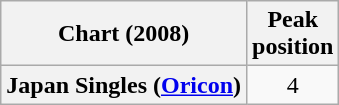<table class="wikitable plainrowheaders">
<tr>
<th>Chart (2008)</th>
<th>Peak<br>position</th>
</tr>
<tr>
<th scope="row">Japan Singles (<a href='#'>Oricon</a>)</th>
<td align="center">4</td>
</tr>
</table>
